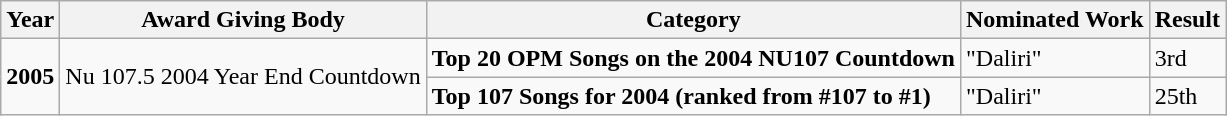<table class="wikitable">
<tr>
<th>Year</th>
<th>Award Giving Body</th>
<th>Category</th>
<th>Nominated Work</th>
<th>Result</th>
</tr>
<tr>
<td rowspan=2><strong>2005</strong></td>
<td rowspan=2>Nu 107.5 2004 Year End Countdown</td>
<td><strong>Top 20 OPM Songs on the 2004 NU107 Countdown</strong></td>
<td>"Daliri"</td>
<td>3rd</td>
</tr>
<tr>
<td><strong>Top 107 Songs for 2004 (ranked from #107 to #1)</strong></td>
<td>"Daliri"</td>
<td>25th</td>
</tr>
</table>
